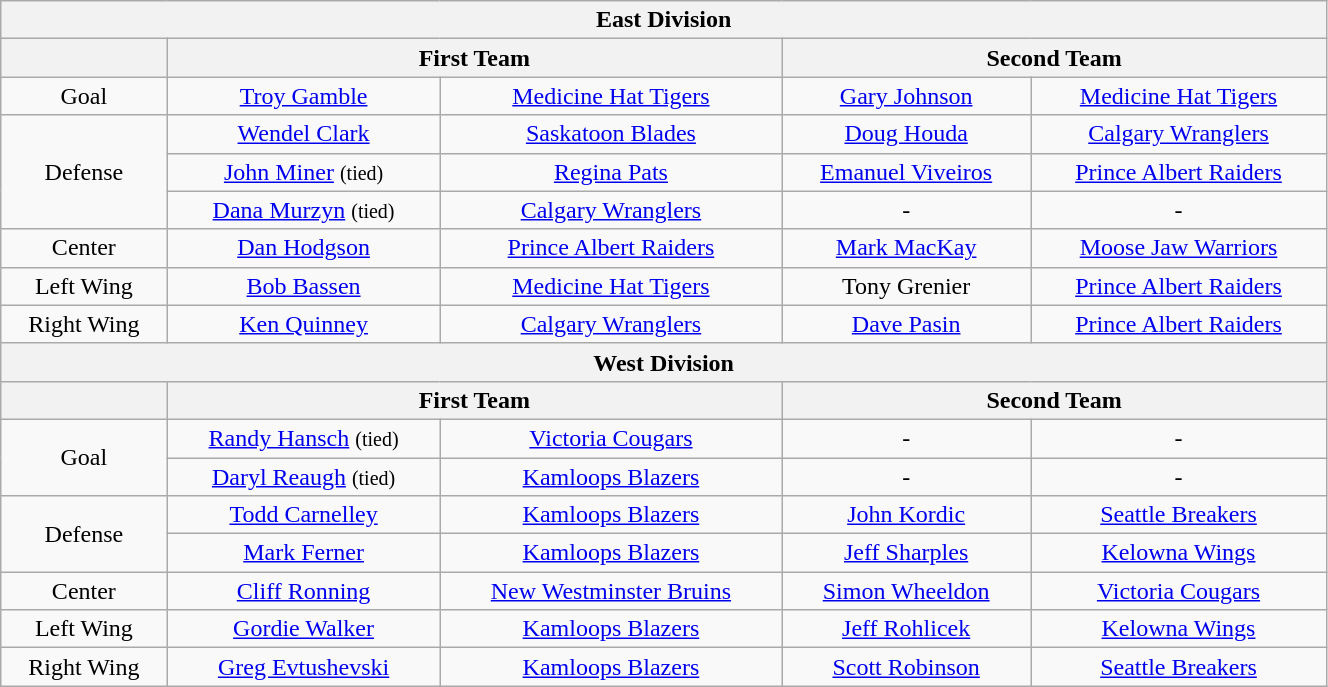<table class="wikitable" style="text-align:center;" width="70%">
<tr>
<th colspan="5">East Division</th>
</tr>
<tr>
<th></th>
<th colspan="2">First Team</th>
<th colspan="2">Second Team</th>
</tr>
<tr>
<td>Goal</td>
<td><a href='#'>Troy Gamble</a></td>
<td><a href='#'>Medicine Hat Tigers</a></td>
<td><a href='#'>Gary Johnson</a></td>
<td><a href='#'>Medicine Hat Tigers</a></td>
</tr>
<tr>
<td rowspan="3">Defense</td>
<td><a href='#'>Wendel Clark</a></td>
<td><a href='#'>Saskatoon Blades</a></td>
<td><a href='#'>Doug Houda</a></td>
<td><a href='#'>Calgary Wranglers</a></td>
</tr>
<tr>
<td><a href='#'>John Miner</a> <small>(tied)</small></td>
<td><a href='#'>Regina Pats</a></td>
<td><a href='#'>Emanuel Viveiros</a></td>
<td><a href='#'>Prince Albert Raiders</a></td>
</tr>
<tr>
<td><a href='#'>Dana Murzyn</a> <small>(tied)</small></td>
<td><a href='#'>Calgary Wranglers</a></td>
<td>-</td>
<td>-</td>
</tr>
<tr>
<td>Center</td>
<td><a href='#'>Dan Hodgson</a></td>
<td><a href='#'>Prince Albert Raiders</a></td>
<td><a href='#'>Mark MacKay</a></td>
<td><a href='#'>Moose Jaw Warriors</a></td>
</tr>
<tr>
<td>Left Wing</td>
<td><a href='#'>Bob Bassen</a></td>
<td><a href='#'>Medicine Hat Tigers</a></td>
<td>Tony Grenier</td>
<td><a href='#'>Prince Albert Raiders</a></td>
</tr>
<tr>
<td>Right Wing</td>
<td><a href='#'>Ken Quinney</a></td>
<td><a href='#'>Calgary Wranglers</a></td>
<td><a href='#'>Dave Pasin</a></td>
<td><a href='#'>Prince Albert Raiders</a></td>
</tr>
<tr>
<th colspan="5">West Division</th>
</tr>
<tr>
<th></th>
<th colspan="2">First Team</th>
<th colspan="2">Second Team</th>
</tr>
<tr>
<td rowspan="2">Goal</td>
<td><a href='#'>Randy Hansch</a> <small>(tied)</small></td>
<td><a href='#'>Victoria Cougars</a></td>
<td>-</td>
<td>-</td>
</tr>
<tr>
<td><a href='#'>Daryl Reaugh</a> <small>(tied)</small></td>
<td><a href='#'>Kamloops Blazers</a></td>
<td>-</td>
<td>-</td>
</tr>
<tr>
<td rowspan="2">Defense</td>
<td><a href='#'>Todd Carnelley</a></td>
<td><a href='#'>Kamloops Blazers</a></td>
<td><a href='#'>John Kordic</a></td>
<td><a href='#'>Seattle Breakers</a></td>
</tr>
<tr>
<td><a href='#'>Mark Ferner</a></td>
<td><a href='#'>Kamloops Blazers</a></td>
<td><a href='#'>Jeff Sharples</a></td>
<td><a href='#'>Kelowna Wings</a></td>
</tr>
<tr>
<td>Center</td>
<td><a href='#'>Cliff Ronning</a></td>
<td><a href='#'>New Westminster Bruins</a></td>
<td><a href='#'>Simon Wheeldon</a></td>
<td><a href='#'>Victoria Cougars</a></td>
</tr>
<tr>
<td>Left Wing</td>
<td><a href='#'>Gordie Walker</a></td>
<td><a href='#'>Kamloops Blazers</a></td>
<td><a href='#'>Jeff Rohlicek</a></td>
<td><a href='#'>Kelowna Wings</a></td>
</tr>
<tr>
<td>Right Wing</td>
<td><a href='#'>Greg Evtushevski</a></td>
<td><a href='#'>Kamloops Blazers</a></td>
<td><a href='#'>Scott Robinson</a></td>
<td><a href='#'>Seattle Breakers</a></td>
</tr>
</table>
